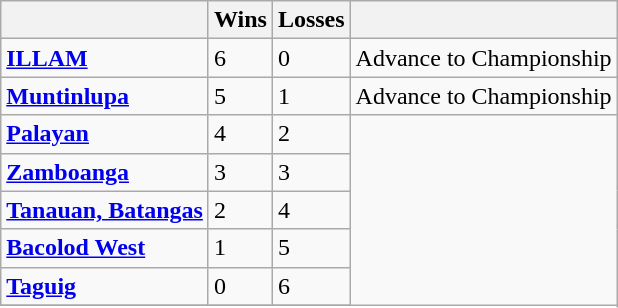<table class="wikitable">
<tr align=center>
<th></th>
<th>Wins</th>
<th>Losses</th>
<th></th>
</tr>
<tr>
<td><strong><a href='#'>ILLAM</a></strong></td>
<td>6</td>
<td>0</td>
<td>Advance to Championship</td>
</tr>
<tr>
<td><strong><a href='#'>Muntinlupa</a></strong></td>
<td>5</td>
<td>1</td>
<td>Advance to Championship</td>
</tr>
<tr>
<td><strong><a href='#'>Palayan</a></strong></td>
<td>4</td>
<td>2</td>
</tr>
<tr>
<td><strong><a href='#'>Zamboanga</a></strong></td>
<td>3</td>
<td>3</td>
</tr>
<tr>
<td><strong><a href='#'>Tanauan, Batangas</a></strong></td>
<td>2</td>
<td>4</td>
</tr>
<tr>
<td><strong><a href='#'>Bacolod West</a></strong></td>
<td>1</td>
<td>5</td>
</tr>
<tr>
<td><strong><a href='#'>Taguig</a></strong></td>
<td>0</td>
<td>6</td>
</tr>
<tr>
</tr>
</table>
